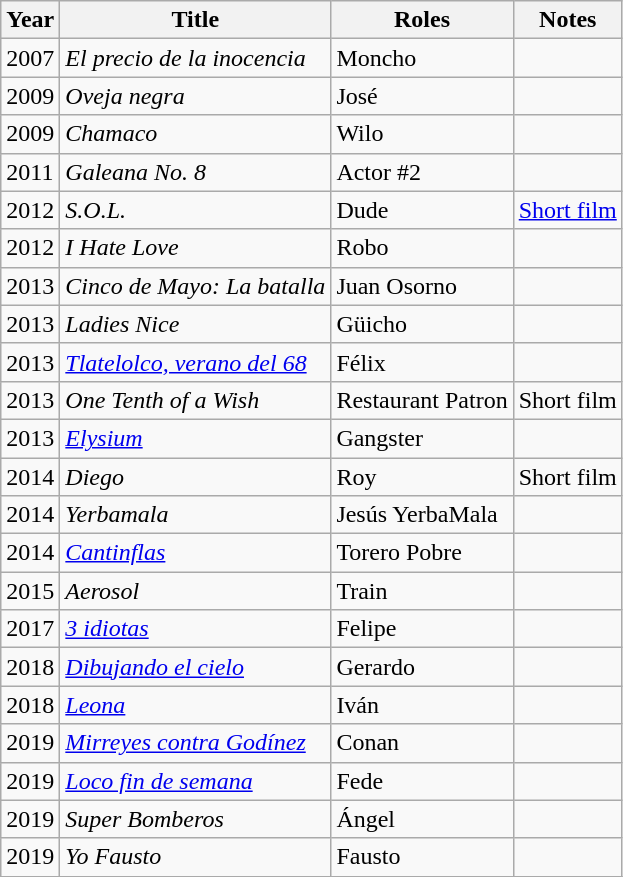<table class="wikitable sortable">
<tr>
<th>Year</th>
<th>Title</th>
<th>Roles</th>
<th>Notes</th>
</tr>
<tr>
<td>2007</td>
<td><em>El precio de la inocencia</em></td>
<td>Moncho</td>
<td></td>
</tr>
<tr>
<td>2009</td>
<td><em>Oveja negra</em></td>
<td>José</td>
<td></td>
</tr>
<tr>
<td>2009</td>
<td><em>Chamaco</em></td>
<td>Wilo</td>
<td></td>
</tr>
<tr>
<td>2011</td>
<td><em>Galeana No. 8</em></td>
<td>Actor #2</td>
<td></td>
</tr>
<tr>
<td>2012</td>
<td><em>S.O.L.</em></td>
<td>Dude</td>
<td><a href='#'>Short film</a></td>
</tr>
<tr>
<td>2012</td>
<td><em>I Hate Love</em></td>
<td>Robo</td>
<td></td>
</tr>
<tr>
<td>2013</td>
<td><em>Cinco de Mayo: La batalla</em></td>
<td>Juan Osorno</td>
<td></td>
</tr>
<tr>
<td>2013</td>
<td><em>Ladies Nice</em></td>
<td>Güicho</td>
<td></td>
</tr>
<tr>
<td>2013</td>
<td><em><a href='#'>Tlatelolco, verano del 68</a></em></td>
<td>Félix</td>
<td></td>
</tr>
<tr>
<td>2013</td>
<td><em>One Tenth of a Wish</em></td>
<td>Restaurant Patron</td>
<td>Short film</td>
</tr>
<tr>
<td>2013</td>
<td><em><a href='#'>Elysium</a></em></td>
<td>Gangster</td>
<td></td>
</tr>
<tr>
<td>2014</td>
<td><em>Diego</em></td>
<td>Roy</td>
<td>Short film</td>
</tr>
<tr>
<td>2014</td>
<td><em>Yerbamala</em></td>
<td>Jesús YerbaMala</td>
<td></td>
</tr>
<tr>
<td>2014</td>
<td><em><a href='#'>Cantinflas</a></em></td>
<td>Torero Pobre</td>
<td></td>
</tr>
<tr>
<td>2015</td>
<td><em>Aerosol</em></td>
<td>Train</td>
<td></td>
</tr>
<tr>
<td>2017</td>
<td><em><a href='#'>3 idiotas</a></em></td>
<td>Felipe</td>
<td></td>
</tr>
<tr>
<td>2018</td>
<td><em><a href='#'>Dibujando el cielo</a></em></td>
<td>Gerardo</td>
<td></td>
</tr>
<tr>
<td>2018</td>
<td><em><a href='#'>Leona</a></em></td>
<td>Iván</td>
<td></td>
</tr>
<tr>
<td>2019</td>
<td><em><a href='#'>Mirreyes contra Godínez</a></em></td>
<td>Conan</td>
<td></td>
</tr>
<tr>
<td>2019</td>
<td><em><a href='#'>Loco fin de semana</a></em></td>
<td>Fede</td>
<td></td>
</tr>
<tr>
<td>2019</td>
<td><em>Super Bomberos</em></td>
<td>Ángel</td>
<td></td>
</tr>
<tr>
<td>2019</td>
<td><em>Yo Fausto</em></td>
<td>Fausto</td>
<td></td>
</tr>
<tr>
</tr>
</table>
